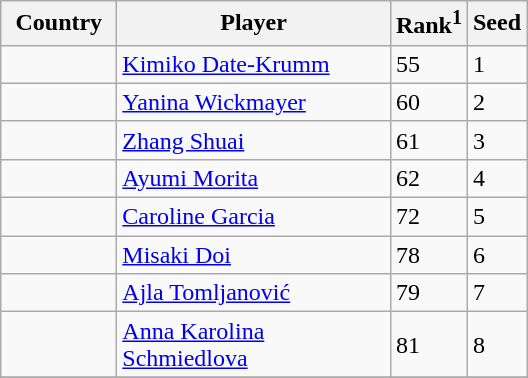<table class="sortable wikitable">
<tr>
<th width="70">Country</th>
<th width="175">Player</th>
<th>Rank<sup>1</sup></th>
<th>Seed</th>
</tr>
<tr>
<td></td>
<td><a href='#'>Kimiko Date-Krumm</a></td>
<td>55</td>
<td>1</td>
</tr>
<tr>
<td></td>
<td><a href='#'>Yanina Wickmayer</a></td>
<td>60</td>
<td>2</td>
</tr>
<tr>
<td></td>
<td><a href='#'>Zhang Shuai</a></td>
<td>61</td>
<td>3</td>
</tr>
<tr>
<td></td>
<td><a href='#'>Ayumi Morita</a></td>
<td>62</td>
<td>4</td>
</tr>
<tr>
<td></td>
<td><a href='#'>Caroline Garcia</a></td>
<td>72</td>
<td>5</td>
</tr>
<tr>
<td></td>
<td><a href='#'>Misaki Doi</a></td>
<td>78</td>
<td>6</td>
</tr>
<tr>
<td></td>
<td><a href='#'>Ajla Tomljanović</a></td>
<td>79</td>
<td>7</td>
</tr>
<tr>
<td></td>
<td><a href='#'>Anna Karolina Schmiedlova</a></td>
<td>81</td>
<td>8</td>
</tr>
<tr>
</tr>
</table>
